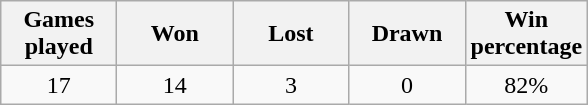<table class="wikitable" style="text-align:center">
<tr>
<th width="70">Games played</th>
<th width="70">Won</th>
<th width="70">Lost</th>
<th width="70">Drawn</th>
<th width="70">Win percentage</th>
</tr>
<tr>
<td>17</td>
<td>14</td>
<td>3</td>
<td>0</td>
<td>82%</td>
</tr>
</table>
